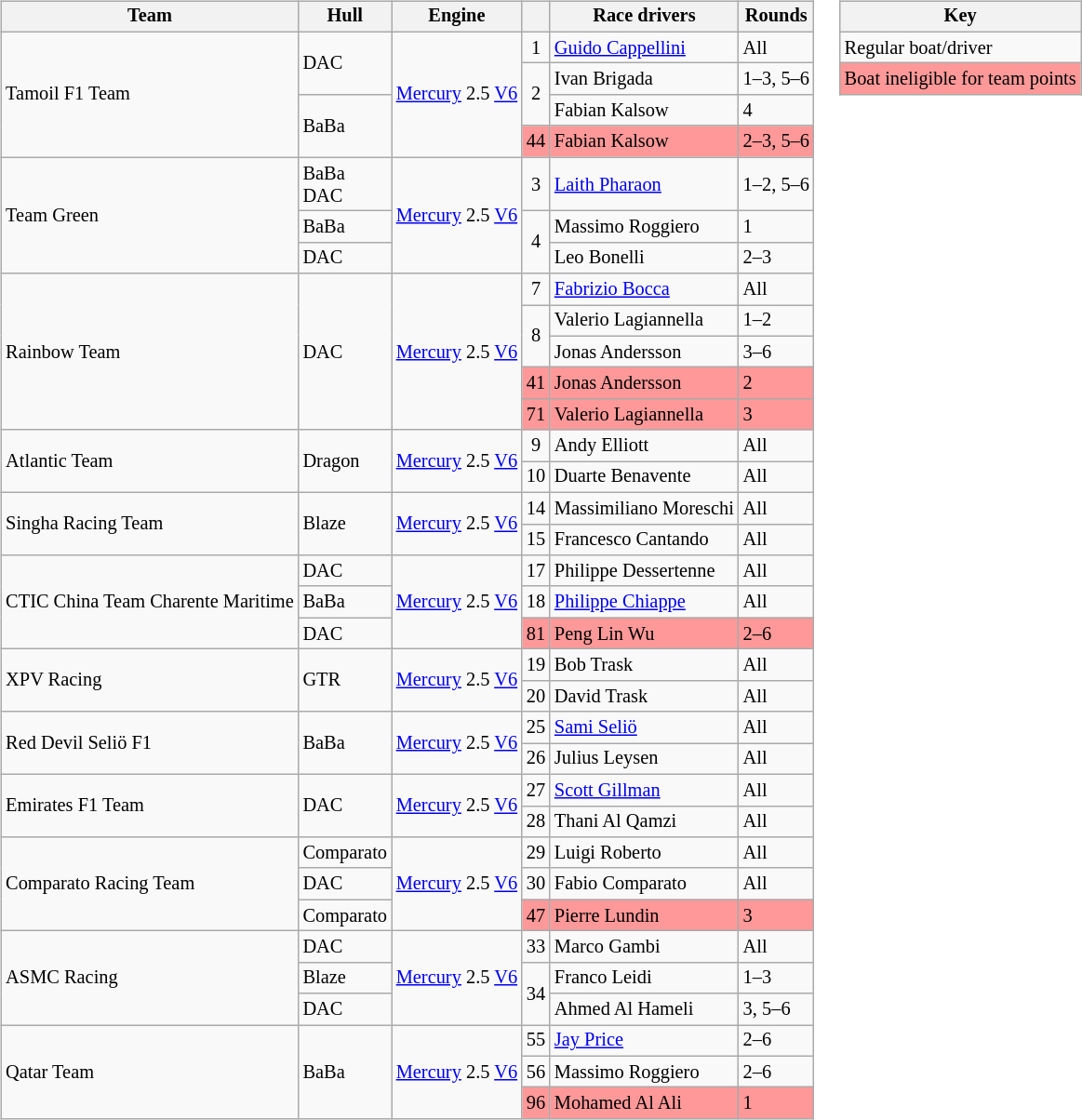<table>
<tr>
<td><br><table class="wikitable" style="font-size: 85%;">
<tr>
<th>Team</th>
<th>Hull</th>
<th>Engine</th>
<th></th>
<th>Race drivers</th>
<th>Rounds</th>
</tr>
<tr>
<td rowspan=4> Tamoil F1 Team</td>
<td rowspan=2>DAC</td>
<td rowspan=4><a href='#'>Mercury</a> 2.5 <a href='#'>V6</a></td>
<td align=center>1</td>
<td> <a href='#'>Guido Cappellini</a></td>
<td>All</td>
</tr>
<tr>
<td rowspan=2 align=center>2</td>
<td> Ivan Brigada</td>
<td>1–3, 5–6</td>
</tr>
<tr>
<td rowspan=2>BaBa</td>
<td> Fabian Kalsow</td>
<td>4</td>
</tr>
<tr>
<td style="background:#F99;" align=center>44</td>
<td style="background:#F99;"> Fabian Kalsow</td>
<td style="background:#F99;">2–3, 5–6</td>
</tr>
<tr>
<td rowspan=3> Team Green</td>
<td>BaBa<br>DAC</td>
<td rowspan=3><a href='#'>Mercury</a> 2.5 <a href='#'>V6</a></td>
<td align=center>3</td>
<td> <a href='#'>Laith Pharaon</a></td>
<td>1–2, 5–6</td>
</tr>
<tr>
<td>BaBa</td>
<td rowspan=2 align=center>4</td>
<td> Massimo Roggiero</td>
<td>1</td>
</tr>
<tr>
<td>DAC</td>
<td> Leo Bonelli</td>
<td>2–3</td>
</tr>
<tr>
<td rowspan=5> Rainbow Team</td>
<td rowspan=5>DAC</td>
<td rowspan=5><a href='#'>Mercury</a> 2.5 <a href='#'>V6</a></td>
<td align=center>7</td>
<td> <a href='#'>Fabrizio Bocca</a></td>
<td>All</td>
</tr>
<tr>
<td rowspan=2 align=center>8</td>
<td> Valerio Lagiannella</td>
<td>1–2</td>
</tr>
<tr>
<td> Jonas Andersson</td>
<td>3–6</td>
</tr>
<tr>
<td style="background:#F99;" align=center>41</td>
<td style="background:#F99;"> Jonas Andersson</td>
<td style="background:#F99;">2</td>
</tr>
<tr>
<td style="background:#F99;" align=center>71</td>
<td style="background:#F99;"> Valerio Lagiannella</td>
<td style="background:#F99;">3</td>
</tr>
<tr>
<td rowspan=2> Atlantic Team</td>
<td rowspan=2>Dragon</td>
<td rowspan=2><a href='#'>Mercury</a> 2.5 <a href='#'>V6</a></td>
<td align=center>9</td>
<td> Andy Elliott</td>
<td>All</td>
</tr>
<tr>
<td align=center>10</td>
<td> Duarte Benavente</td>
<td>All</td>
</tr>
<tr>
<td rowspan=2> Singha Racing Team</td>
<td rowspan=2>Blaze</td>
<td rowspan=2><a href='#'>Mercury</a> 2.5 <a href='#'>V6</a></td>
<td align=center>14</td>
<td> Massimiliano Moreschi</td>
<td>All</td>
</tr>
<tr>
<td align=center>15</td>
<td> Francesco Cantando</td>
<td>All</td>
</tr>
<tr>
<td rowspan=3> CTIC China Team Charente Maritime</td>
<td>DAC</td>
<td rowspan=3><a href='#'>Mercury</a> 2.5 <a href='#'>V6</a></td>
<td align=center>17</td>
<td> Philippe Dessertenne</td>
<td>All</td>
</tr>
<tr>
<td>BaBa</td>
<td align=center>18</td>
<td> <a href='#'>Philippe Chiappe</a></td>
<td>All</td>
</tr>
<tr>
<td>DAC</td>
<td style="background:#F99;" align=center>81</td>
<td style="background:#F99;"> Peng Lin Wu</td>
<td style="background:#F99;">2–6</td>
</tr>
<tr>
<td rowspan=2> XPV Racing</td>
<td rowspan=2>GTR</td>
<td rowspan=2><a href='#'>Mercury</a> 2.5 <a href='#'>V6</a></td>
<td align=center>19</td>
<td> Bob Trask</td>
<td>All</td>
</tr>
<tr>
<td align=center>20</td>
<td> David Trask</td>
<td>All</td>
</tr>
<tr>
<td rowspan=2> Red Devil Seliö F1</td>
<td rowspan=2>BaBa</td>
<td rowspan=2><a href='#'>Mercury</a> 2.5 <a href='#'>V6</a></td>
<td align=center>25</td>
<td> <a href='#'>Sami Seliö</a></td>
<td>All</td>
</tr>
<tr>
<td align=center>26</td>
<td> Julius Leysen</td>
<td>All</td>
</tr>
<tr>
<td rowspan=2> Emirates F1 Team</td>
<td rowspan=2>DAC</td>
<td rowspan=2><a href='#'>Mercury</a> 2.5 <a href='#'>V6</a></td>
<td align=center>27</td>
<td> <a href='#'>Scott Gillman</a></td>
<td>All</td>
</tr>
<tr>
<td align=center>28</td>
<td> Thani Al Qamzi</td>
<td>All</td>
</tr>
<tr>
<td rowspan=3> Comparato Racing Team</td>
<td>Comparato</td>
<td rowspan=3><a href='#'>Mercury</a> 2.5 <a href='#'>V6</a></td>
<td align=center>29</td>
<td> Luigi Roberto</td>
<td>All</td>
</tr>
<tr>
<td>DAC</td>
<td align=center>30</td>
<td> Fabio Comparato</td>
<td>All</td>
</tr>
<tr>
<td>Comparato</td>
<td style="background:#F99;" align=center>47</td>
<td style="background:#F99;"> Pierre Lundin</td>
<td style="background:#F99;">3</td>
</tr>
<tr>
<td rowspan=3> ASMC Racing</td>
<td>DAC</td>
<td rowspan=3><a href='#'>Mercury</a> 2.5 <a href='#'>V6</a></td>
<td align=center>33</td>
<td> Marco Gambi</td>
<td>All</td>
</tr>
<tr>
<td>Blaze</td>
<td rowspan=2 align=center>34</td>
<td> Franco Leidi</td>
<td>1–3</td>
</tr>
<tr>
<td>DAC</td>
<td> Ahmed Al Hameli</td>
<td>3, 5–6</td>
</tr>
<tr>
<td rowspan=3> Qatar Team</td>
<td rowspan=3>BaBa</td>
<td rowspan=3><a href='#'>Mercury</a> 2.5 <a href='#'>V6</a></td>
<td align=center>55</td>
<td> <a href='#'>Jay Price</a></td>
<td>2–6</td>
</tr>
<tr>
<td align=center>56</td>
<td> Massimo Roggiero</td>
<td>2–6</td>
</tr>
<tr>
<td style="background:#F99;" align=center>96</td>
<td style="background:#F99;"> Mohamed Al Ali</td>
<td style="background:#F99;">1</td>
</tr>
</table>
</td>
<td valign="top"><br><table class="wikitable" style="font-size: 85%;">
<tr>
<th colspan=2>Key</th>
</tr>
<tr>
<td>Regular boat/driver</td>
</tr>
<tr style="background:#F99;">
<td>Boat ineligible for team points</td>
</tr>
</table>
</td>
</tr>
</table>
